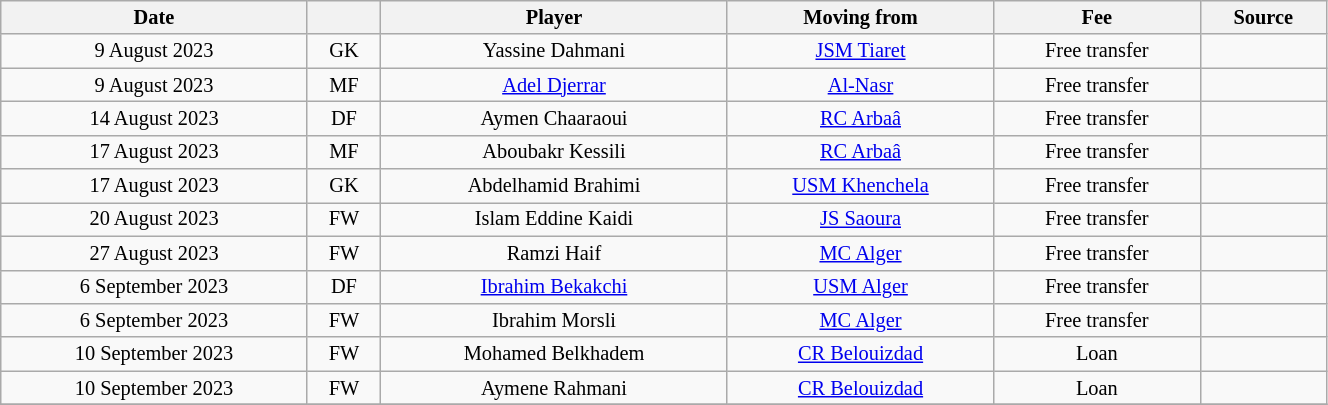<table class="wikitable sortable" style="width:70%; text-align:center; font-size:85%; text-align:centre;">
<tr>
<th>Date</th>
<th></th>
<th>Player</th>
<th>Moving from</th>
<th>Fee</th>
<th>Source</th>
</tr>
<tr>
<td>9 August 2023</td>
<td>GK</td>
<td> Yassine Dahmani</td>
<td><a href='#'>JSM Tiaret</a></td>
<td>Free transfer</td>
<td></td>
</tr>
<tr>
<td>9 August 2023</td>
<td>MF</td>
<td> <a href='#'>Adel Djerrar</a></td>
<td> <a href='#'>Al-Nasr</a></td>
<td>Free transfer</td>
<td></td>
</tr>
<tr>
<td>14 August 2023</td>
<td>DF</td>
<td> Aymen Chaaraoui</td>
<td><a href='#'>RC Arbaâ</a></td>
<td>Free transfer</td>
<td></td>
</tr>
<tr>
<td>17 August 2023</td>
<td>MF</td>
<td> Aboubakr Kessili</td>
<td><a href='#'>RC Arbaâ</a></td>
<td>Free transfer</td>
<td></td>
</tr>
<tr>
<td>17 August 2023</td>
<td>GK</td>
<td> Abdelhamid Brahimi</td>
<td><a href='#'>USM Khenchela</a></td>
<td>Free transfer</td>
<td></td>
</tr>
<tr>
<td>20 August 2023</td>
<td>FW</td>
<td> Islam Eddine Kaidi</td>
<td><a href='#'>JS Saoura</a></td>
<td>Free transfer</td>
<td></td>
</tr>
<tr>
<td>27 August 2023</td>
<td>FW</td>
<td> Ramzi Haif</td>
<td><a href='#'>MC Alger</a></td>
<td>Free transfer</td>
<td></td>
</tr>
<tr>
<td>6 September 2023</td>
<td>DF</td>
<td> <a href='#'>Ibrahim Bekakchi</a></td>
<td><a href='#'>USM Alger</a></td>
<td>Free transfer</td>
<td></td>
</tr>
<tr>
<td>6 September 2023</td>
<td>FW</td>
<td> Ibrahim Morsli</td>
<td><a href='#'>MC Alger</a></td>
<td>Free transfer</td>
<td></td>
</tr>
<tr>
<td>10 September 2023</td>
<td>FW</td>
<td> Mohamed Belkhadem</td>
<td><a href='#'>CR Belouizdad</a></td>
<td>Loan</td>
<td></td>
</tr>
<tr>
<td>10 September 2023</td>
<td>FW</td>
<td> Aymene Rahmani</td>
<td><a href='#'>CR Belouizdad</a></td>
<td>Loan</td>
<td></td>
</tr>
<tr>
</tr>
</table>
